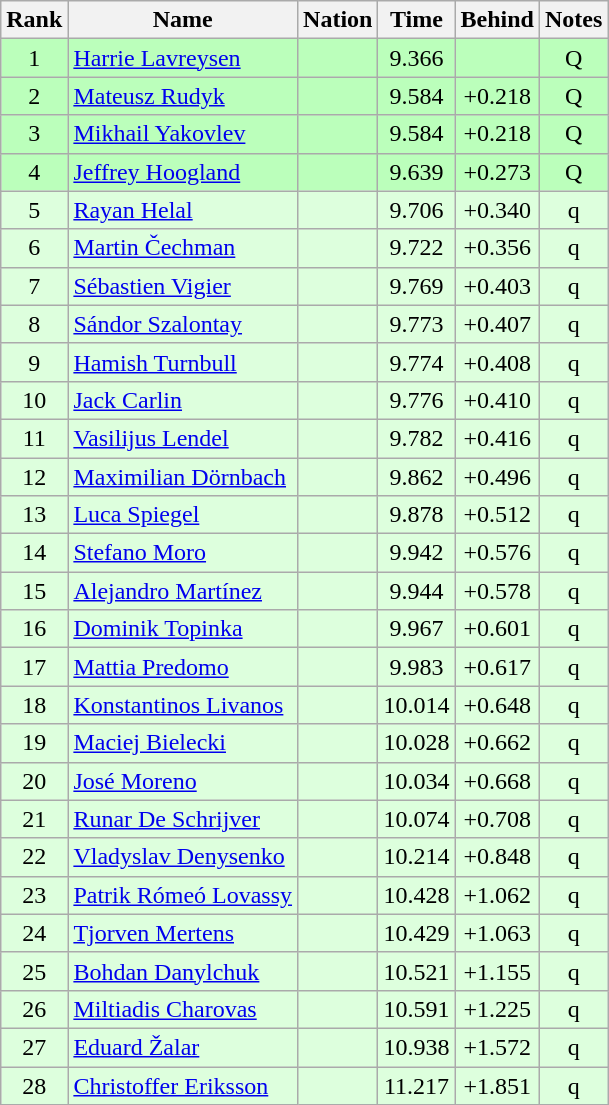<table class="wikitable sortable" style="text-align:center">
<tr>
<th>Rank</th>
<th>Name</th>
<th>Nation</th>
<th>Time</th>
<th>Behind</th>
<th>Notes</th>
</tr>
<tr bgcolor=bbffbb>
<td>1</td>
<td align=left><a href='#'>Harrie Lavreysen</a></td>
<td align=left></td>
<td>9.366</td>
<td></td>
<td>Q</td>
</tr>
<tr bgcolor=bbffbb>
<td>2</td>
<td align=left><a href='#'>Mateusz Rudyk</a></td>
<td align=left></td>
<td>9.584</td>
<td>+0.218</td>
<td>Q</td>
</tr>
<tr bgcolor=bbffbb>
<td>3</td>
<td align=left><a href='#'>Mikhail Yakovlev</a></td>
<td align=left></td>
<td>9.584</td>
<td>+0.218</td>
<td>Q</td>
</tr>
<tr bgcolor=bbffbb>
<td>4</td>
<td align=left><a href='#'>Jeffrey Hoogland</a></td>
<td align=left></td>
<td>9.639</td>
<td>+0.273</td>
<td>Q</td>
</tr>
<tr bgcolor=ddffdd>
<td>5</td>
<td align=left><a href='#'>Rayan Helal</a></td>
<td align=left></td>
<td>9.706</td>
<td>+0.340</td>
<td>q</td>
</tr>
<tr bgcolor=ddffdd>
<td>6</td>
<td align=left><a href='#'>Martin Čechman</a></td>
<td align=left></td>
<td>9.722</td>
<td>+0.356</td>
<td>q</td>
</tr>
<tr bgcolor=ddffdd>
<td>7</td>
<td align=left><a href='#'>Sébastien Vigier</a></td>
<td align=left></td>
<td>9.769</td>
<td>+0.403</td>
<td>q</td>
</tr>
<tr bgcolor=ddffdd>
<td>8</td>
<td align=left><a href='#'>Sándor Szalontay</a></td>
<td align=left></td>
<td>9.773</td>
<td>+0.407</td>
<td>q</td>
</tr>
<tr bgcolor=ddffdd>
<td>9</td>
<td align=left><a href='#'>Hamish Turnbull</a></td>
<td align=left></td>
<td>9.774</td>
<td>+0.408</td>
<td>q</td>
</tr>
<tr bgcolor=ddffdd>
<td>10</td>
<td align=left><a href='#'>Jack Carlin</a></td>
<td align=left></td>
<td>9.776</td>
<td>+0.410</td>
<td>q</td>
</tr>
<tr bgcolor=ddffdd>
<td>11</td>
<td align=left><a href='#'>Vasilijus Lendel</a></td>
<td align=left></td>
<td>9.782</td>
<td>+0.416</td>
<td>q</td>
</tr>
<tr bgcolor=ddffdd>
<td>12</td>
<td align=left><a href='#'>Maximilian Dörnbach</a></td>
<td align=left></td>
<td>9.862</td>
<td>+0.496</td>
<td>q</td>
</tr>
<tr bgcolor=ddffdd>
<td>13</td>
<td align=left><a href='#'>Luca Spiegel</a></td>
<td align=left></td>
<td>9.878</td>
<td>+0.512</td>
<td>q</td>
</tr>
<tr bgcolor=ddffdd>
<td>14</td>
<td align=left><a href='#'>Stefano Moro</a></td>
<td align=left></td>
<td>9.942</td>
<td>+0.576</td>
<td>q</td>
</tr>
<tr bgcolor=ddffdd>
<td>15</td>
<td align=left><a href='#'>Alejandro Martínez</a></td>
<td align=left></td>
<td>9.944</td>
<td>+0.578</td>
<td>q</td>
</tr>
<tr bgcolor=ddffdd>
<td>16</td>
<td align=left><a href='#'>Dominik Topinka</a></td>
<td align=left></td>
<td>9.967</td>
<td>+0.601</td>
<td>q</td>
</tr>
<tr bgcolor=ddffdd>
<td>17</td>
<td align=left><a href='#'>Mattia Predomo</a></td>
<td align=left></td>
<td>9.983</td>
<td>+0.617</td>
<td>q</td>
</tr>
<tr bgcolor=ddffdd>
<td>18</td>
<td align=left><a href='#'>Konstantinos Livanos</a></td>
<td align=left></td>
<td>10.014</td>
<td>+0.648</td>
<td>q</td>
</tr>
<tr bgcolor=ddffdd>
<td>19</td>
<td align=left><a href='#'>Maciej Bielecki</a></td>
<td align=left></td>
<td>10.028</td>
<td>+0.662</td>
<td>q</td>
</tr>
<tr bgcolor=ddffdd>
<td>20</td>
<td align=left><a href='#'>José Moreno</a></td>
<td align=left></td>
<td>10.034</td>
<td>+0.668</td>
<td>q</td>
</tr>
<tr bgcolor=ddffdd>
<td>21</td>
<td align=left><a href='#'>Runar De Schrijver</a></td>
<td align=left></td>
<td>10.074</td>
<td>+0.708</td>
<td>q</td>
</tr>
<tr bgcolor=ddffdd>
<td>22</td>
<td align=left><a href='#'>Vladyslav Denysenko</a></td>
<td align=left></td>
<td>10.214</td>
<td>+0.848</td>
<td>q</td>
</tr>
<tr bgcolor=ddffdd>
<td>23</td>
<td align=left><a href='#'>Patrik Rómeó Lovassy</a></td>
<td align=left></td>
<td>10.428</td>
<td>+1.062</td>
<td>q</td>
</tr>
<tr bgcolor=ddffdd>
<td>24</td>
<td align=left><a href='#'>Tjorven Mertens</a></td>
<td align=left></td>
<td>10.429</td>
<td>+1.063</td>
<td>q</td>
</tr>
<tr bgcolor=ddffdd>
<td>25</td>
<td align=left><a href='#'>Bohdan Danylchuk</a></td>
<td align=left></td>
<td>10.521</td>
<td>+1.155</td>
<td>q</td>
</tr>
<tr bgcolor=ddffdd>
<td>26</td>
<td align=left><a href='#'>Miltiadis Charovas</a></td>
<td align=left></td>
<td>10.591</td>
<td>+1.225</td>
<td>q</td>
</tr>
<tr bgcolor=ddffdd>
<td>27</td>
<td align=left><a href='#'>Eduard Žalar</a></td>
<td align=left></td>
<td>10.938</td>
<td>+1.572</td>
<td>q</td>
</tr>
<tr bgcolor=ddffdd>
<td>28</td>
<td align=left><a href='#'>Christoffer Eriksson</a></td>
<td align=left></td>
<td>11.217</td>
<td>+1.851</td>
<td>q</td>
</tr>
</table>
